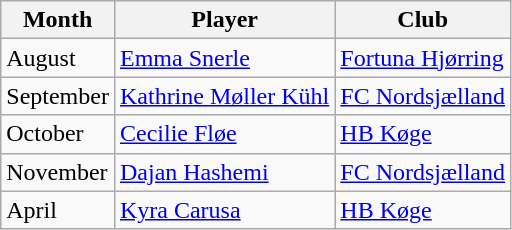<table class="wikitable">
<tr>
<th>Month</th>
<th>Player</th>
<th>Club</th>
</tr>
<tr>
<td>August</td>
<td> <a href='#'>Emma Snerle</a></td>
<td><a href='#'>Fortuna Hjørring</a></td>
</tr>
<tr>
<td>September</td>
<td> <a href='#'>Kathrine Møller Kühl</a></td>
<td><a href='#'>FC Nordsjælland</a></td>
</tr>
<tr>
<td>October</td>
<td> <a href='#'>Cecilie Fløe</a></td>
<td><a href='#'>HB Køge</a></td>
</tr>
<tr>
<td>November</td>
<td> <a href='#'>Dajan Hashemi</a></td>
<td><a href='#'>FC Nordsjælland</a></td>
</tr>
<tr>
<td>April</td>
<td> <a href='#'>Kyra Carusa</a></td>
<td><a href='#'>HB Køge</a></td>
</tr>
</table>
